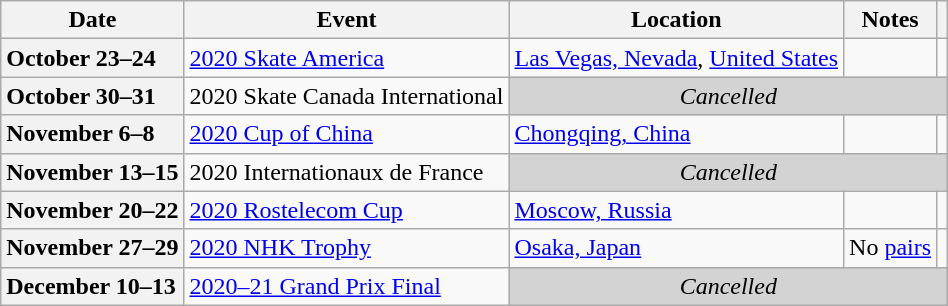<table class="wikitable unsortable" style="text-align:left">
<tr>
<th scope="col">Date</th>
<th scope="col">Event</th>
<th scope="col">Location</th>
<th scope="col">Notes</th>
<th scope="col"></th>
</tr>
<tr>
<th scope="row" style="text-align:left">October 23–24</th>
<td> <a href='#'>2020 Skate America</a></td>
<td><a href='#'>Las Vegas, Nevada</a>, <a href='#'>United States</a></td>
<td></td>
<td></td>
</tr>
<tr>
<th scope="row" style="text-align:left">October 30–31</th>
<td> 2020 Skate Canada International</td>
<td colspan="3" align="center" bgcolor="lightgray"><em>Cancelled</em></td>
</tr>
<tr>
<th scope="row" style="text-align:left">November 6–8</th>
<td> <a href='#'>2020 Cup of China</a></td>
<td><a href='#'>Chongqing, China</a></td>
<td></td>
<td></td>
</tr>
<tr>
<th scope="row" style="text-align:left">November 13–15</th>
<td> 2020 Internationaux de France</td>
<td colspan="3" align="center" bgcolor="lightgray"><em>Cancelled</em></td>
</tr>
<tr>
<th scope="row" style="text-align:left">November 20–22</th>
<td> <a href='#'>2020 Rostelecom Cup</a></td>
<td><a href='#'>Moscow, Russia</a></td>
<td></td>
<td></td>
</tr>
<tr>
<th scope="row" style="text-align:left">November 27–29</th>
<td> <a href='#'>2020 NHK Trophy</a></td>
<td><a href='#'>Osaka, Japan</a></td>
<td>No <a href='#'>pairs</a></td>
<td></td>
</tr>
<tr>
<th scope="row" style="text-align:left">December 10–13</th>
<td> <a href='#'>2020–21 Grand Prix Final</a></td>
<td colspan="3" align="center" bgcolor="lightgray"><em>Cancelled</em></td>
</tr>
</table>
